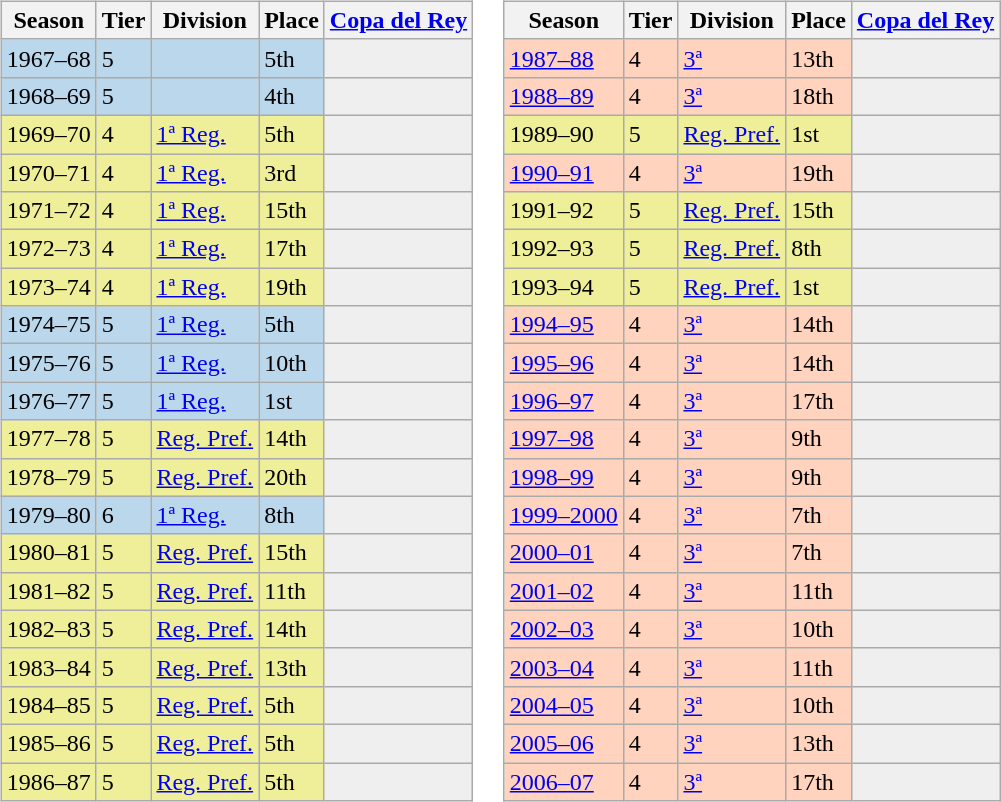<table>
<tr>
<td valign=top width=0%><br><table class="wikitable">
<tr style="background:#f0f6fa;">
<th>Season</th>
<th>Tier</th>
<th>Division</th>
<th>Place</th>
<th><a href='#'>Copa del Rey</a></th>
</tr>
<tr>
<td style="background:#BBD7EC;">1967–68</td>
<td style="background:#BBD7EC;">5</td>
<td style="background:#BBD7EC;"></td>
<td style="background:#BBD7EC;">5th</td>
<th style="background:#efefef;"></th>
</tr>
<tr>
<td style="background:#BBD7EC;">1968–69</td>
<td style="background:#BBD7EC;">5</td>
<td style="background:#BBD7EC;"></td>
<td style="background:#BBD7EC;">4th</td>
<th style="background:#efefef;"></th>
</tr>
<tr>
<td style="background:#EFEF99;">1969–70</td>
<td style="background:#EFEF99;">4</td>
<td style="background:#EFEF99;"><a href='#'>1ª Reg.</a></td>
<td style="background:#EFEF99;">5th</td>
<th style="background:#efefef;"></th>
</tr>
<tr>
<td style="background:#EFEF99;">1970–71</td>
<td style="background:#EFEF99;">4</td>
<td style="background:#EFEF99;"><a href='#'>1ª Reg.</a></td>
<td style="background:#EFEF99;">3rd</td>
<th style="background:#efefef;"></th>
</tr>
<tr>
<td style="background:#EFEF99;">1971–72</td>
<td style="background:#EFEF99;">4</td>
<td style="background:#EFEF99;"><a href='#'>1ª Reg.</a></td>
<td style="background:#EFEF99;">15th</td>
<th style="background:#efefef;"></th>
</tr>
<tr>
<td style="background:#EFEF99;">1972–73</td>
<td style="background:#EFEF99;">4</td>
<td style="background:#EFEF99;"><a href='#'>1ª Reg.</a></td>
<td style="background:#EFEF99;">17th</td>
<th style="background:#efefef;"></th>
</tr>
<tr>
<td style="background:#EFEF99;">1973–74</td>
<td style="background:#EFEF99;">4</td>
<td style="background:#EFEF99;"><a href='#'>1ª Reg.</a></td>
<td style="background:#EFEF99;">19th</td>
<th style="background:#efefef;"></th>
</tr>
<tr>
<td style="background:#BBD7EC;">1974–75</td>
<td style="background:#BBD7EC;">5</td>
<td style="background:#BBD7EC;"><a href='#'>1ª Reg.</a></td>
<td style="background:#BBD7EC;">5th</td>
<th style="background:#efefef;"></th>
</tr>
<tr>
<td style="background:#BBD7EC;">1975–76</td>
<td style="background:#BBD7EC;">5</td>
<td style="background:#BBD7EC;"><a href='#'>1ª Reg.</a></td>
<td style="background:#BBD7EC;">10th</td>
<th style="background:#efefef;"></th>
</tr>
<tr>
<td style="background:#BBD7EC;">1976–77</td>
<td style="background:#BBD7EC;">5</td>
<td style="background:#BBD7EC;"><a href='#'>1ª Reg.</a></td>
<td style="background:#BBD7EC;">1st</td>
<th style="background:#efefef;"></th>
</tr>
<tr>
<td style="background:#EFEF99;">1977–78</td>
<td style="background:#EFEF99;">5</td>
<td style="background:#EFEF99;"><a href='#'>Reg. Pref.</a></td>
<td style="background:#EFEF99;">14th</td>
<th style="background:#efefef;"></th>
</tr>
<tr>
<td style="background:#EFEF99;">1978–79</td>
<td style="background:#EFEF99;">5</td>
<td style="background:#EFEF99;"><a href='#'>Reg. Pref.</a></td>
<td style="background:#EFEF99;">20th</td>
<th style="background:#efefef;"></th>
</tr>
<tr>
<td style="background:#BBD7EC;">1979–80</td>
<td style="background:#BBD7EC;">6</td>
<td style="background:#BBD7EC;"><a href='#'>1ª Reg.</a></td>
<td style="background:#BBD7EC;">8th</td>
<th style="background:#efefef;"></th>
</tr>
<tr>
<td style="background:#EFEF99;">1980–81</td>
<td style="background:#EFEF99;">5</td>
<td style="background:#EFEF99;"><a href='#'>Reg. Pref.</a></td>
<td style="background:#EFEF99;">15th</td>
<th style="background:#efefef;"></th>
</tr>
<tr>
<td style="background:#EFEF99;">1981–82</td>
<td style="background:#EFEF99;">5</td>
<td style="background:#EFEF99;"><a href='#'>Reg. Pref.</a></td>
<td style="background:#EFEF99;">11th</td>
<th style="background:#efefef;"></th>
</tr>
<tr>
<td style="background:#EFEF99;">1982–83</td>
<td style="background:#EFEF99;">5</td>
<td style="background:#EFEF99;"><a href='#'>Reg. Pref.</a></td>
<td style="background:#EFEF99;">14th</td>
<th style="background:#efefef;"></th>
</tr>
<tr>
<td style="background:#EFEF99;">1983–84</td>
<td style="background:#EFEF99;">5</td>
<td style="background:#EFEF99;"><a href='#'>Reg. Pref.</a></td>
<td style="background:#EFEF99;">13th</td>
<th style="background:#efefef;"></th>
</tr>
<tr>
<td style="background:#EFEF99;">1984–85</td>
<td style="background:#EFEF99;">5</td>
<td style="background:#EFEF99;"><a href='#'>Reg. Pref.</a></td>
<td style="background:#EFEF99;">5th</td>
<th style="background:#efefef;"></th>
</tr>
<tr>
<td style="background:#EFEF99;">1985–86</td>
<td style="background:#EFEF99;">5</td>
<td style="background:#EFEF99;"><a href='#'>Reg. Pref.</a></td>
<td style="background:#EFEF99;">5th</td>
<th style="background:#efefef;"></th>
</tr>
<tr>
<td style="background:#EFEF99;">1986–87</td>
<td style="background:#EFEF99;">5</td>
<td style="background:#EFEF99;"><a href='#'>Reg. Pref.</a></td>
<td style="background:#EFEF99;">5th</td>
<th style="background:#efefef;"></th>
</tr>
</table>
</td>
<td valign=top width=0%><br><table class="wikitable">
<tr style="background:#f0f6fa;">
<th>Season</th>
<th>Tier</th>
<th>Division</th>
<th>Place</th>
<th><a href='#'>Copa del Rey</a></th>
</tr>
<tr>
<td style="background:#FFD3BD;"><a href='#'>1987–88</a></td>
<td style="background:#FFD3BD;">4</td>
<td style="background:#FFD3BD;"><a href='#'>3ª</a></td>
<td style="background:#FFD3BD;">13th</td>
<td style="background:#efefef;"></td>
</tr>
<tr>
<td style="background:#FFD3BD;"><a href='#'>1988–89</a></td>
<td style="background:#FFD3BD;">4</td>
<td style="background:#FFD3BD;"><a href='#'>3ª</a></td>
<td style="background:#FFD3BD;">18th</td>
<td style="background:#efefef;"></td>
</tr>
<tr>
<td style="background:#EFEF99;">1989–90</td>
<td style="background:#EFEF99;">5</td>
<td style="background:#EFEF99;"><a href='#'>Reg. Pref.</a></td>
<td style="background:#EFEF99;">1st</td>
<th style="background:#efefef;"></th>
</tr>
<tr>
<td style="background:#FFD3BD;"><a href='#'>1990–91</a></td>
<td style="background:#FFD3BD;">4</td>
<td style="background:#FFD3BD;"><a href='#'>3ª</a></td>
<td style="background:#FFD3BD;">19th</td>
<td style="background:#efefef;"></td>
</tr>
<tr>
<td style="background:#EFEF99;">1991–92</td>
<td style="background:#EFEF99;">5</td>
<td style="background:#EFEF99;"><a href='#'>Reg. Pref.</a></td>
<td style="background:#EFEF99;">15th</td>
<th style="background:#efefef;"></th>
</tr>
<tr>
<td style="background:#EFEF99;">1992–93</td>
<td style="background:#EFEF99;">5</td>
<td style="background:#EFEF99;"><a href='#'>Reg. Pref.</a></td>
<td style="background:#EFEF99;">8th</td>
<th style="background:#efefef;"></th>
</tr>
<tr>
<td style="background:#EFEF99;">1993–94</td>
<td style="background:#EFEF99;">5</td>
<td style="background:#EFEF99;"><a href='#'>Reg. Pref.</a></td>
<td style="background:#EFEF99;">1st</td>
<th style="background:#efefef;"></th>
</tr>
<tr>
<td style="background:#FFD3BD;"><a href='#'>1994–95</a></td>
<td style="background:#FFD3BD;">4</td>
<td style="background:#FFD3BD;"><a href='#'>3ª</a></td>
<td style="background:#FFD3BD;">14th</td>
<td style="background:#efefef;"></td>
</tr>
<tr>
<td style="background:#FFD3BD;"><a href='#'>1995–96</a></td>
<td style="background:#FFD3BD;">4</td>
<td style="background:#FFD3BD;"><a href='#'>3ª</a></td>
<td style="background:#FFD3BD;">14th</td>
<td style="background:#efefef;"></td>
</tr>
<tr>
<td style="background:#FFD3BD;"><a href='#'>1996–97</a></td>
<td style="background:#FFD3BD;">4</td>
<td style="background:#FFD3BD;"><a href='#'>3ª</a></td>
<td style="background:#FFD3BD;">17th</td>
<td style="background:#efefef;"></td>
</tr>
<tr>
<td style="background:#FFD3BD;"><a href='#'>1997–98</a></td>
<td style="background:#FFD3BD;">4</td>
<td style="background:#FFD3BD;"><a href='#'>3ª</a></td>
<td style="background:#FFD3BD;">9th</td>
<td style="background:#efefef;"></td>
</tr>
<tr>
<td style="background:#FFD3BD;"><a href='#'>1998–99</a></td>
<td style="background:#FFD3BD;">4</td>
<td style="background:#FFD3BD;"><a href='#'>3ª</a></td>
<td style="background:#FFD3BD;">9th</td>
<td style="background:#efefef;"></td>
</tr>
<tr>
<td style="background:#FFD3BD;"><a href='#'>1999–2000</a></td>
<td style="background:#FFD3BD;">4</td>
<td style="background:#FFD3BD;"><a href='#'>3ª</a></td>
<td style="background:#FFD3BD;">7th</td>
<td style="background:#efefef;"></td>
</tr>
<tr>
<td style="background:#FFD3BD;"><a href='#'>2000–01</a></td>
<td style="background:#FFD3BD;">4</td>
<td style="background:#FFD3BD;"><a href='#'>3ª</a></td>
<td style="background:#FFD3BD;">7th</td>
<td style="background:#efefef;"></td>
</tr>
<tr>
<td style="background:#FFD3BD;"><a href='#'>2001–02</a></td>
<td style="background:#FFD3BD;">4</td>
<td style="background:#FFD3BD;"><a href='#'>3ª</a></td>
<td style="background:#FFD3BD;">11th</td>
<td style="background:#efefef;"></td>
</tr>
<tr>
<td style="background:#FFD3BD;"><a href='#'>2002–03</a></td>
<td style="background:#FFD3BD;">4</td>
<td style="background:#FFD3BD;"><a href='#'>3ª</a></td>
<td style="background:#FFD3BD;">10th</td>
<td style="background:#efefef;"></td>
</tr>
<tr>
<td style="background:#FFD3BD;"><a href='#'>2003–04</a></td>
<td style="background:#FFD3BD;">4</td>
<td style="background:#FFD3BD;"><a href='#'>3ª</a></td>
<td style="background:#FFD3BD;">11th</td>
<td style="background:#efefef;"></td>
</tr>
<tr>
<td style="background:#FFD3BD;"><a href='#'>2004–05</a></td>
<td style="background:#FFD3BD;">4</td>
<td style="background:#FFD3BD;"><a href='#'>3ª</a></td>
<td style="background:#FFD3BD;">10th</td>
<td style="background:#efefef;"></td>
</tr>
<tr>
<td style="background:#FFD3BD;"><a href='#'>2005–06</a></td>
<td style="background:#FFD3BD;">4</td>
<td style="background:#FFD3BD;"><a href='#'>3ª</a></td>
<td style="background:#FFD3BD;">13th</td>
<td style="background:#efefef;"></td>
</tr>
<tr>
<td style="background:#FFD3BD;"><a href='#'>2006–07</a></td>
<td style="background:#FFD3BD;">4</td>
<td style="background:#FFD3BD;"><a href='#'>3ª</a></td>
<td style="background:#FFD3BD;">17th</td>
<td style="background:#efefef;"></td>
</tr>
</table>
</td>
</tr>
</table>
